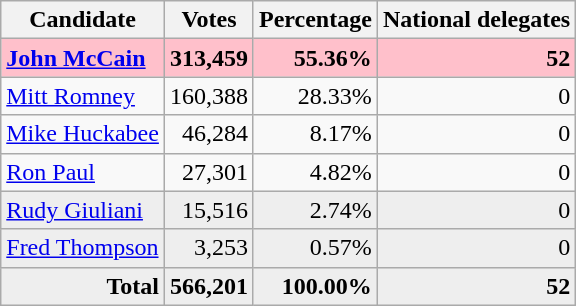<table class="wikitable" style="text-align:right;">
<tr>
<th>Candidate</th>
<th>Votes</th>
<th>Percentage</th>
<th>National delegates</th>
</tr>
<tr style="background:pink;">
<td style="text-align:left;"><strong><a href='#'>John McCain</a></strong></td>
<td><strong>313,459</strong></td>
<td><strong>55.36%</strong></td>
<td><strong>52</strong></td>
</tr>
<tr>
<td style="text-align:left;"><a href='#'>Mitt Romney</a></td>
<td>160,388</td>
<td>28.33%</td>
<td>0</td>
</tr>
<tr>
<td style="text-align:left;"><a href='#'>Mike Huckabee</a></td>
<td>46,284</td>
<td>8.17%</td>
<td>0</td>
</tr>
<tr>
<td style="text-align:left;"><a href='#'>Ron Paul</a></td>
<td>27,301</td>
<td>4.82%</td>
<td>0</td>
</tr>
<tr style="background:#eee;">
<td style="text-align:left;"><a href='#'>Rudy Giuliani</a></td>
<td>15,516</td>
<td>2.74%</td>
<td>0</td>
</tr>
<tr style="background:#eee;">
<td style="text-align:left;"><a href='#'>Fred Thompson</a></td>
<td>3,253</td>
<td>0.57%</td>
<td>0</td>
</tr>
<tr style="background:#eee;">
<td><strong>Total</strong></td>
<td><strong>566,201</strong></td>
<td><strong>100.00%</strong></td>
<td><strong>52</strong></td>
</tr>
</table>
